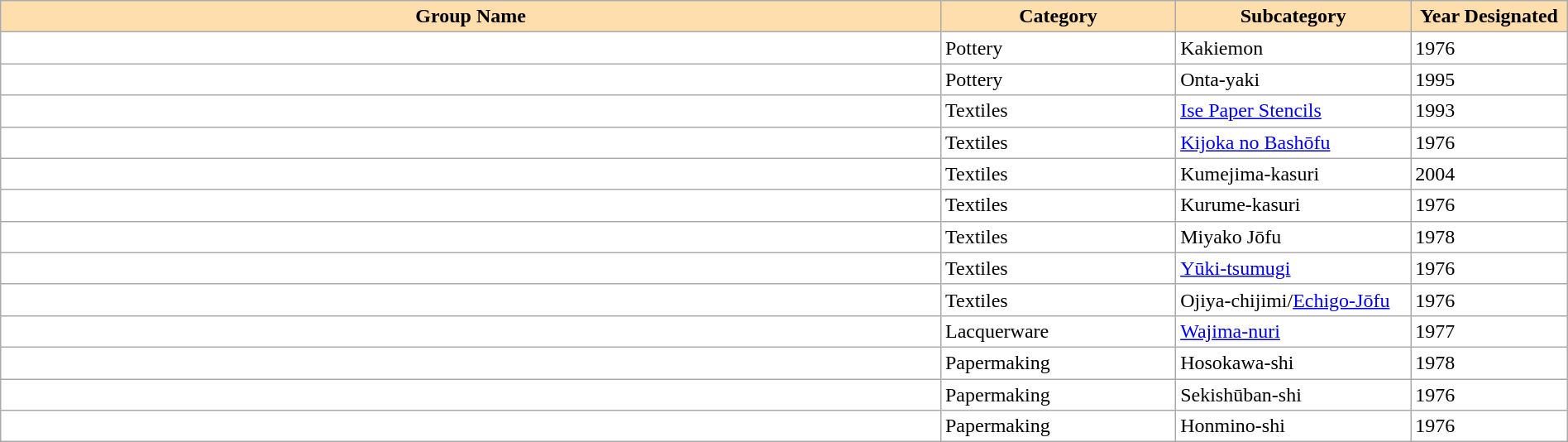<table class="wikitable sortable"  width="100%" style="background:#ffffff;">
<tr>
<th width="60%" align="left" style="background:#ffdead;">Group Name</th>
<th width="15%" align="left" style="background:#ffdead;">Category</th>
<th width="15%" align="left" style="background:#ffdead;">Subcategory</th>
<th width="10%" align="left" style="background:#ffdead;">Year Designated</th>
</tr>
<tr>
<td></td>
<td>Pottery</td>
<td>Kakiemon</td>
<td>1976</td>
</tr>
<tr>
<td></td>
<td>Pottery</td>
<td>Onta-yaki</td>
<td>1995</td>
</tr>
<tr>
<td></td>
<td>Textiles</td>
<td><a href='#'>Ise Paper Stencils</a></td>
<td>1993</td>
</tr>
<tr>
<td></td>
<td>Textiles</td>
<td><a href='#'>Kijoka no Bashōfu</a></td>
<td>1976</td>
</tr>
<tr>
<td></td>
<td>Textiles</td>
<td>Kumejima-kasuri</td>
<td>2004</td>
</tr>
<tr>
<td></td>
<td>Textiles</td>
<td>Kurume-kasuri</td>
<td>1976</td>
</tr>
<tr>
<td></td>
<td>Textiles</td>
<td>Miyako Jōfu</td>
<td>1978</td>
</tr>
<tr>
<td></td>
<td>Textiles</td>
<td><a href='#'>Yūki-tsumugi</a></td>
<td>1976</td>
</tr>
<tr>
<td></td>
<td>Textiles</td>
<td>Ojiya-chijimi/<a href='#'>Echigo-Jōfu</a></td>
<td>1976</td>
</tr>
<tr>
<td></td>
<td>Lacquerware</td>
<td><a href='#'>Wajima-nuri</a></td>
<td>1977</td>
</tr>
<tr>
<td></td>
<td>Papermaking</td>
<td>Hosokawa-shi</td>
<td>1978</td>
</tr>
<tr>
<td></td>
<td>Papermaking</td>
<td>Sekishūban-shi</td>
<td>1976</td>
</tr>
<tr>
<td></td>
<td>Papermaking</td>
<td>Honmino-shi</td>
<td>1976</td>
</tr>
</table>
